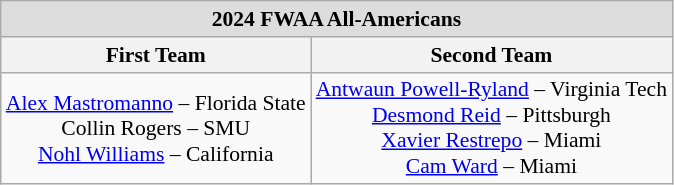<table class="wikitable" style="white-space:nowrap; text-align:center; font-size:90%;">
<tr>
<td colspan="7" style="text-align:center; background:#ddd;"><strong>2024 FWAA All-Americans</strong></td>
</tr>
<tr>
<th>First Team</th>
<th>Second Team</th>
</tr>
<tr>
<td><a href='#'>Alex Mastromanno</a> – Florida State<br>Collin Rogers – SMU<br><a href='#'>Nohl Williams</a> – California</td>
<td><a href='#'>Antwaun Powell-Ryland</a> – Virginia Tech<br><a href='#'>Desmond Reid</a> – Pittsburgh<br><a href='#'>Xavier Restrepo</a> – Miami<br><a href='#'>Cam Ward</a> – Miami</td>
</tr>
</table>
